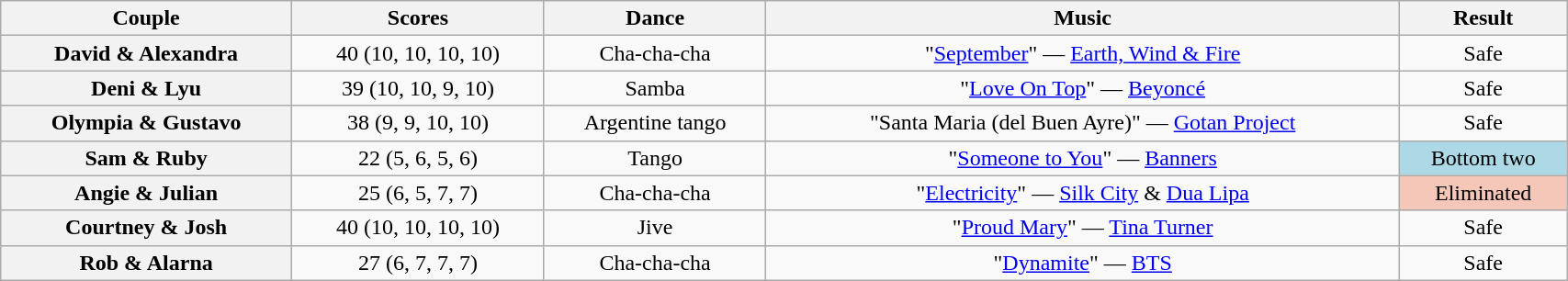<table class="wikitable sortable" style="text-align:center; width: 90%">
<tr>
<th scope="col">Couple</th>
<th scope="col">Scores</th>
<th scope="col" class="unsortable">Dance</th>
<th scope="col" class="unsortable">Music</th>
<th scope="col" class="unsortable">Result</th>
</tr>
<tr>
<th scope="row">David & Alexandra</th>
<td>40 (10, 10, 10, 10)</td>
<td>Cha-cha-cha</td>
<td>"<a href='#'>September</a>" — <a href='#'>Earth, Wind & Fire</a></td>
<td>Safe</td>
</tr>
<tr>
<th scope="row">Deni & Lyu</th>
<td>39 (10, 10, 9, 10)</td>
<td>Samba</td>
<td>"<a href='#'>Love On Top</a>" — <a href='#'>Beyoncé</a></td>
<td>Safe</td>
</tr>
<tr>
<th scope="row">Olympia & Gustavo</th>
<td>38 (9, 9, 10, 10)</td>
<td>Argentine tango</td>
<td>"Santa Maria (del Buen Ayre)" — <a href='#'>Gotan Project</a></td>
<td>Safe</td>
</tr>
<tr>
<th scope="row">Sam & Ruby</th>
<td>22 (5, 6, 5, 6)</td>
<td>Tango</td>
<td>"<a href='#'>Someone to You</a>" — <a href='#'>Banners</a></td>
<td bgcolor="lightblue">Bottom two</td>
</tr>
<tr>
<th scope="row">Angie & Julian</th>
<td>25 (6, 5, 7, 7)</td>
<td>Cha-cha-cha</td>
<td>"<a href='#'>Electricity</a>" — <a href='#'>Silk City</a> & <a href='#'>Dua Lipa</a></td>
<td bgcolor="f4c7b8">Eliminated</td>
</tr>
<tr>
<th scope="row">Courtney & Josh</th>
<td>40 (10, 10, 10, 10)</td>
<td>Jive</td>
<td>"<a href='#'>Proud Mary</a>" — <a href='#'>Tina Turner</a></td>
<td>Safe</td>
</tr>
<tr>
<th scope="row">Rob & Alarna</th>
<td>27 (6, 7, 7, 7)</td>
<td>Cha-cha-cha</td>
<td>"<a href='#'>Dynamite</a>" — <a href='#'>BTS</a></td>
<td>Safe</td>
</tr>
</table>
